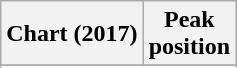<table class="wikitable sortable plainrowheaders" style="text-align:center">
<tr>
<th scope="col">Chart (2017)</th>
<th scope="col">Peak<br> position</th>
</tr>
<tr>
</tr>
<tr>
</tr>
<tr>
</tr>
</table>
